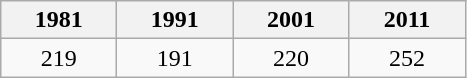<table class="wikitable">
<tr>
<th>1981</th>
<th>1991</th>
<th>2001</th>
<th>2011</th>
</tr>
<tr align="center">
<td width=70px>219</td>
<td width=70px>191</td>
<td width=70px>220</td>
<td width=70px>252</td>
</tr>
</table>
